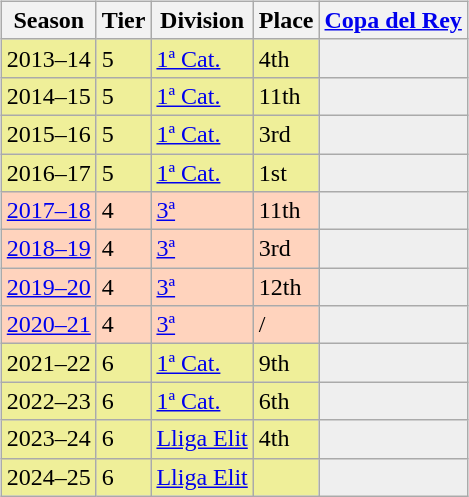<table>
<tr>
<td valign="top" width=0%><br><table class="wikitable">
<tr style="background:#f0f6fa;">
<th>Season</th>
<th>Tier</th>
<th>Division</th>
<th>Place</th>
<th><a href='#'>Copa del Rey</a></th>
</tr>
<tr>
<td style="background:#EFEF99;">2013–14</td>
<td style="background:#EFEF99;">5</td>
<td style="background:#EFEF99;"><a href='#'>1ª Cat.</a></td>
<td style="background:#EFEF99;">4th</td>
<th style="background:#efefef;"></th>
</tr>
<tr>
<td style="background:#EFEF99;">2014–15</td>
<td style="background:#EFEF99;">5</td>
<td style="background:#EFEF99;"><a href='#'>1ª Cat.</a></td>
<td style="background:#EFEF99;">11th</td>
<th style="background:#efefef;"></th>
</tr>
<tr>
<td style="background:#EFEF99;">2015–16</td>
<td style="background:#EFEF99;">5</td>
<td style="background:#EFEF99;"><a href='#'>1ª Cat.</a></td>
<td style="background:#EFEF99;">3rd</td>
<th style="background:#efefef;"></th>
</tr>
<tr>
<td style="background:#EFEF99;">2016–17</td>
<td style="background:#EFEF99;">5</td>
<td style="background:#EFEF99;"><a href='#'>1ª Cat.</a></td>
<td style="background:#EFEF99;">1st</td>
<th style="background:#efefef;"></th>
</tr>
<tr>
<td style="background:#FFD3BD;"><a href='#'>2017–18</a></td>
<td style="background:#FFD3BD;">4</td>
<td style="background:#FFD3BD;"><a href='#'>3ª</a></td>
<td style="background:#FFD3BD;">11th</td>
<td style="background:#efefef;"></td>
</tr>
<tr>
<td style="background:#FFD3BD;"><a href='#'>2018–19</a></td>
<td style="background:#FFD3BD;">4</td>
<td style="background:#FFD3BD;"><a href='#'>3ª</a></td>
<td style="background:#FFD3BD;">3rd</td>
<td style="background:#efefef;"></td>
</tr>
<tr>
<td style="background:#FFD3BD;"><a href='#'>2019–20</a></td>
<td style="background:#FFD3BD;">4</td>
<td style="background:#FFD3BD;"><a href='#'>3ª</a></td>
<td style="background:#FFD3BD;">12th</td>
<td style="background:#efefef;"></td>
</tr>
<tr>
<td style="background:#FFD3BD;"><a href='#'>2020–21</a></td>
<td style="background:#FFD3BD;">4</td>
<td style="background:#FFD3BD;"><a href='#'>3ª</a></td>
<td style="background:#FFD3BD;"> / </td>
<td style="background:#efefef;"></td>
</tr>
<tr>
<td style="background:#EFEF99;">2021–22</td>
<td style="background:#EFEF99;">6</td>
<td style="background:#EFEF99;"><a href='#'>1ª Cat.</a></td>
<td style="background:#EFEF99;">9th</td>
<th style="background:#efefef;"></th>
</tr>
<tr>
<td style="background:#EFEF99;">2022–23</td>
<td style="background:#EFEF99;">6</td>
<td style="background:#EFEF99;"><a href='#'>1ª Cat.</a></td>
<td style="background:#EFEF99;">6th</td>
<th style="background:#efefef;"></th>
</tr>
<tr>
<td style="background:#EFEF99;">2023–24</td>
<td style="background:#EFEF99;">6</td>
<td style="background:#EFEF99;"><a href='#'>Lliga Elit</a></td>
<td style="background:#EFEF99;">4th</td>
<th style="background:#efefef;"></th>
</tr>
<tr>
<td style="background:#EFEF99;">2024–25</td>
<td style="background:#EFEF99;">6</td>
<td style="background:#EFEF99;"><a href='#'>Lliga Elit</a></td>
<td style="background:#EFEF99;"></td>
<th style="background:#efefef;"></th>
</tr>
</table>
</td>
</tr>
</table>
